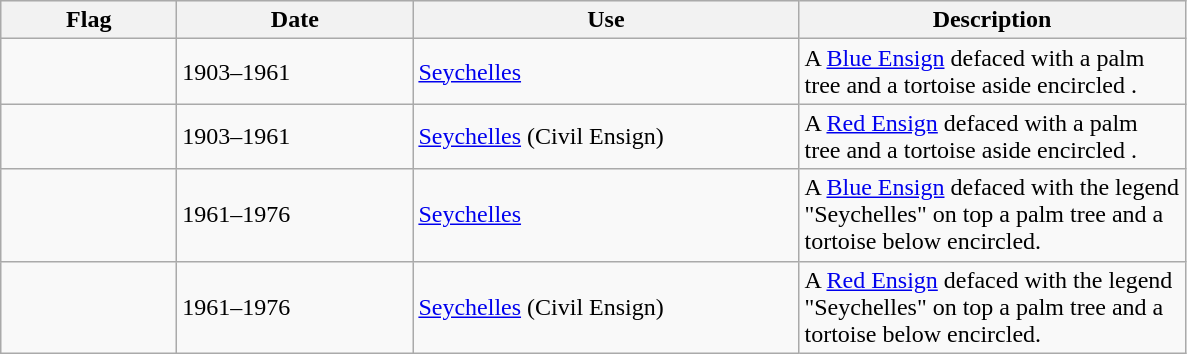<table class="wikitable">
<tr style="background:#efefef;">
<th style="width:110px;">Flag</th>
<th style="width:150px;">Date</th>
<th style="width:250px;">Use</th>
<th style="width:250px;">Description</th>
</tr>
<tr>
<td></td>
<td>1903–1961</td>
<td><a href='#'>Seychelles</a></td>
<td>A <a href='#'>Blue Ensign</a> defaced with a palm tree and a tortoise aside encircled .</td>
</tr>
<tr>
<td></td>
<td>1903–1961</td>
<td><a href='#'>Seychelles</a> (Civil Ensign)</td>
<td>A <a href='#'>Red Ensign</a> defaced with a palm tree and a tortoise aside encircled .</td>
</tr>
<tr>
<td></td>
<td>1961–1976</td>
<td><a href='#'>Seychelles</a></td>
<td>A <a href='#'>Blue Ensign</a> defaced with the legend "Seychelles" on top a palm tree and a tortoise below encircled.</td>
</tr>
<tr>
<td></td>
<td>1961–1976</td>
<td><a href='#'>Seychelles</a> (Civil Ensign)</td>
<td>A <a href='#'>Red Ensign</a> defaced with the legend "Seychelles" on top a palm tree and a tortoise below encircled.</td>
</tr>
</table>
